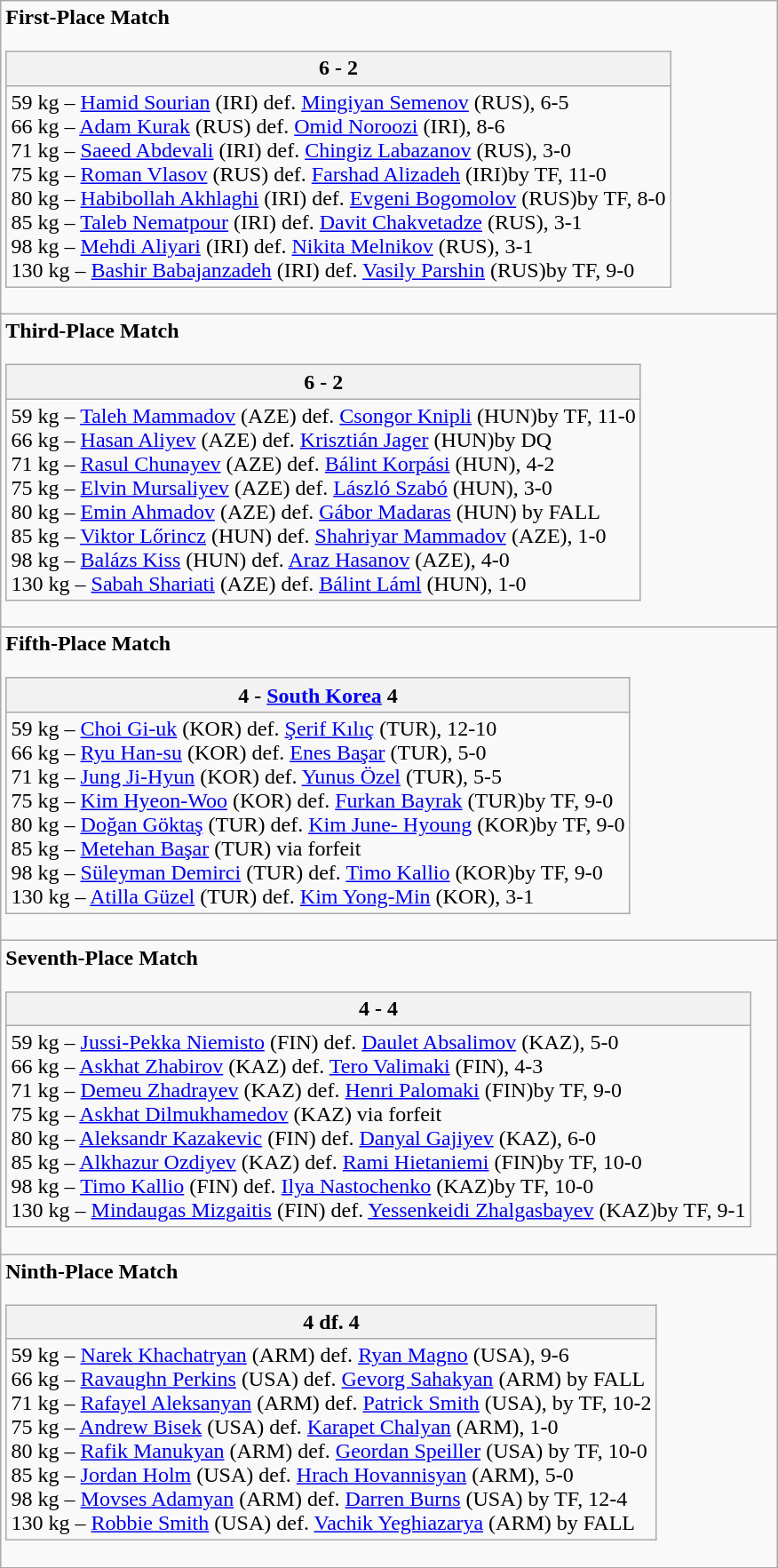<table class="wikitable outercollapse">
<tr>
<td><strong>First-Place Match</strong><br><table class="wikitable collapsible innercollapse">
<tr>
<th> 6 -  2</th>
</tr>
<tr>
<td>59 kg – <a href='#'>Hamid Sourian</a> (IRI) def. <a href='#'>Mingiyan Semenov</a> (RUS), 6-5<br>66 kg – <a href='#'>Adam Kurak</a> (RUS) def. <a href='#'>Omid Noroozi</a> (IRI), 8-6<br>71 kg – <a href='#'>Saeed Abdevali</a> (IRI) def. <a href='#'>Chingiz Labazanov</a> (RUS), 3-0<br>75 kg – <a href='#'>Roman Vlasov</a> (RUS) def. <a href='#'>Farshad Alizadeh</a> (IRI)by TF, 11-0<br>80 kg – <a href='#'>Habibollah Akhlaghi</a> (IRI) def. <a href='#'>Evgeni Bogomolov</a> (RUS)by TF, 8-0<br>85 kg – <a href='#'>Taleb Nematpour</a> (IRI) def. <a href='#'>Davit Chakvetadze</a> (RUS), 3-1<br>98 kg – <a href='#'>Mehdi Aliyari</a> (IRI) def. <a href='#'>Nikita Melnikov</a> (RUS), 3-1<br>130 kg – <a href='#'>Bashir Babajanzadeh</a> (IRI) def. <a href='#'>Vasily Parshin</a> (RUS)by TF, 9-0</td>
</tr>
</table>
</td>
</tr>
<tr>
<td><strong>Third-Place Match</strong><br><table class="wikitable collapsible innercollapse">
<tr>
<th> 6 -  2</th>
</tr>
<tr>
<td>59 kg – <a href='#'>Taleh Mammadov</a> (AZE) def. <a href='#'>Csongor Knipli</a> (HUN)by TF, 11-0<br>66 kg – <a href='#'>Hasan Aliyev</a> (AZE) def. <a href='#'>Krisztián Jager</a> (HUN)by DQ<br>71 kg – <a href='#'>Rasul Chunayev</a> (AZE) def. <a href='#'>Bálint Korpási</a> (HUN), 4-2<br>75 kg – <a href='#'>Elvin Mursaliyev</a> (AZE) def. <a href='#'>László Szabó</a> (HUN), 3-0<br>80 kg – <a href='#'>Emin Ahmadov</a> (AZE) def. <a href='#'>Gábor Madaras</a> (HUN) by FALL<br>85 kg – <a href='#'>Viktor Lőrincz</a> (HUN) def. <a href='#'>Shahriyar Mammadov</a> (AZE), 1-0<br>98 kg – <a href='#'>Balázs Kiss</a> (HUN) def. <a href='#'>Araz Hasanov</a> (AZE), 4-0<br>130 kg – <a href='#'>Sabah Shariati</a> (AZE) def. <a href='#'>Bálint Láml</a> (HUN), 1-0</td>
</tr>
</table>
</td>
</tr>
<tr>
<td><strong>Fifth-Place Match</strong><br><table class="wikitable collapsible innercollapse">
<tr>
<th> 4 - <a href='#'>South Korea</a> 4</th>
</tr>
<tr>
<td>59 kg – <a href='#'>Choi Gi-uk</a> (KOR) def. <a href='#'>Şerif Kılıç</a> (TUR), 12-10<br>66 kg – <a href='#'>Ryu Han-su</a> (KOR) def. <a href='#'>Enes Başar</a> (TUR), 5-0<br>71 kg – <a href='#'>Jung Ji-Hyun</a> (KOR) def. <a href='#'>Yunus Özel</a> (TUR), 5-5<br>75 kg – <a href='#'>Kim Hyeon-Woo</a> (KOR) def. <a href='#'>Furkan Bayrak</a> (TUR)by TF, 9-0<br>80 kg – <a href='#'>Doğan Göktaş</a> (TUR) def. <a href='#'>Kim June- Hyoung</a> (KOR)by TF, 9-0<br>85 kg – <a href='#'>Metehan Başar</a> (TUR) via forfeit<br>98 kg – <a href='#'>Süleyman Demirci</a> (TUR) def. <a href='#'>Timo Kallio</a> (KOR)by TF, 9-0<br>130 kg – <a href='#'>Atilla Güzel</a> (TUR) def. <a href='#'>Kim Yong-Min</a> (KOR), 3-1</td>
</tr>
</table>
</td>
</tr>
<tr>
<td><strong>Seventh-Place Match</strong><br><table class="wikitable collapsible innercollapse">
<tr>
<th> 4 -  4</th>
</tr>
<tr>
<td>59 kg – <a href='#'>Jussi-Pekka Niemisto</a> (FIN) def. <a href='#'>Daulet Absalimov</a> (KAZ), 5-0<br>66 kg – <a href='#'>Askhat Zhabirov</a> (KAZ) def. <a href='#'>Tero Valimaki</a> (FIN), 4-3<br>71 kg – <a href='#'>Demeu Zhadrayev</a> (KAZ) def. <a href='#'>Henri Palomaki</a> (FIN)by TF, 9-0<br>75 kg – <a href='#'>Askhat Dilmukhamedov</a> (KAZ) via forfeit<br>80 kg – <a href='#'>Aleksandr Kazakevic</a> (FIN) def. <a href='#'>Danyal Gajiyev</a> (KAZ), 6-0<br>85 kg – <a href='#'>Alkhazur Ozdiyev</a> (KAZ) def. <a href='#'>Rami Hietaniemi</a> (FIN)by TF, 10-0<br>98 kg – <a href='#'>Timo Kallio</a> (FIN) def. <a href='#'>Ilya Nastochenko</a> (KAZ)by TF, 10-0<br>130 kg – <a href='#'>Mindaugas Mizgaitis</a> (FIN) def. <a href='#'>Yessenkeidi Zhalgasbayev</a> (KAZ)by TF, 9-1</td>
</tr>
</table>
</td>
</tr>
<tr>
<td><strong>Ninth-Place Match</strong><br><table class="wikitable collapsible innercollapse">
<tr>
<th> 4 df.  4</th>
</tr>
<tr>
<td>59 kg – <a href='#'>Narek Khachatryan</a> (ARM) def. <a href='#'>Ryan Magno</a> (USA), 9-6<br>66 kg – <a href='#'>Ravaughn Perkins</a> (USA) def. <a href='#'>Gevorg Sahakyan</a> (ARM) by FALL<br>71 kg – <a href='#'>Rafayel Aleksanyan</a> (ARM) def. <a href='#'>Patrick Smith</a> (USA),  by TF, 10-2<br>75 kg – <a href='#'>Andrew Bisek</a> (USA) def. <a href='#'>Karapet Chalyan</a> (ARM), 1-0<br>80 kg – <a href='#'>Rafik Manukyan</a> (ARM) def. <a href='#'>Geordan Speiller</a> (USA) by TF, 10-0<br>85 kg – <a href='#'>Jordan Holm</a> (USA) def. <a href='#'>Hrach Hovannisyan</a> (ARM), 5-0<br>98 kg – <a href='#'>Movses Adamyan</a> (ARM) def. <a href='#'>Darren Burns</a> (USA) by TF, 12-4<br>130 kg – <a href='#'>Robbie Smith</a> (USA) def. <a href='#'>Vachik Yeghiazarya</a> (ARM) by FALL</td>
</tr>
</table>
</td>
</tr>
</table>
